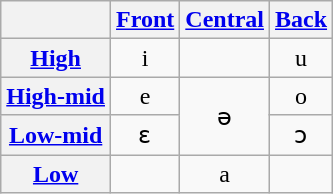<table class="wikitable" style="text-align:center">
<tr>
<th></th>
<th><a href='#'>Front</a></th>
<th><a href='#'>Central</a></th>
<th><a href='#'>Back</a></th>
</tr>
<tr>
<th><a href='#'>High</a></th>
<td>i</td>
<td></td>
<td>u</td>
</tr>
<tr>
<th><a href='#'>High-mid</a></th>
<td>e</td>
<td rowspan="2">ə</td>
<td>o</td>
</tr>
<tr>
<th><a href='#'>Low-mid</a></th>
<td>ɛ</td>
<td>ɔ</td>
</tr>
<tr>
<th><a href='#'>Low</a></th>
<td></td>
<td>a</td>
<td></td>
</tr>
</table>
